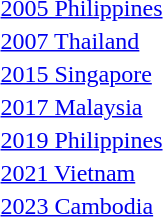<table>
<tr>
<td><a href='#'>2005 Philippines</a><br></td>
<td></td>
<td></td>
<td></td>
</tr>
<tr>
<td><a href='#'>2007 Thailand</a><br></td>
<td></td>
<td></td>
<td></td>
</tr>
<tr>
<td><a href='#'>2015 Singapore</a><br></td>
<td></td>
<td></td>
<td></td>
</tr>
<tr>
<td><a href='#'>2017 Malaysia</a><br></td>
<td></td>
<td></td>
<td></td>
</tr>
<tr>
<td><a href='#'>2019 Philippines</a><br></td>
<td></td>
<td></td>
<td></td>
</tr>
<tr>
<td><a href='#'>2021 Vietnam</a><br></td>
<td></td>
<td></td>
<td></td>
</tr>
<tr>
<td><a href='#'>2023 Cambodia</a><br></td>
<td></td>
<td></td>
<td></td>
</tr>
</table>
